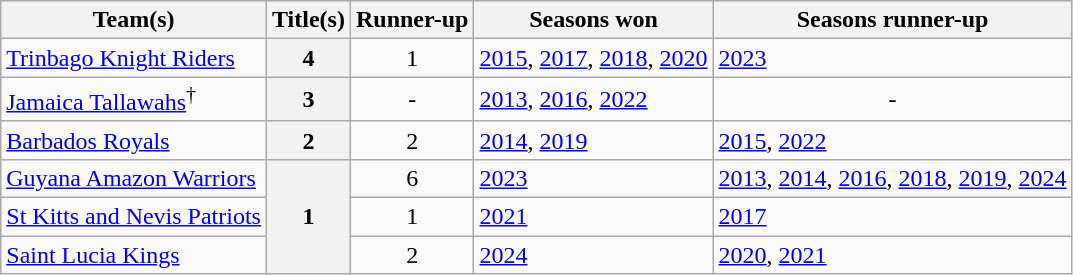<table class="wikitable">
<tr>
<th>Team(s)</th>
<th>Title(s)</th>
<th>Runner-up</th>
<th>Seasons won</th>
<th>Seasons runner-up</th>
</tr>
<tr>
<td><a href='#'>Trinbago Knight Riders</a></td>
<th>4</th>
<td style="text-align: center">1</td>
<td><a href='#'>2015</a>, <a href='#'>2017</a>, <a href='#'>2018</a>, <a href='#'>2020</a></td>
<td><a href='#'>2023</a></td>
</tr>
<tr>
<td><a href='#'>Jamaica Tallawahs</a><sup>†</sup></td>
<th>3</th>
<td style="text-align: center">-</td>
<td><a href='#'>2013</a>, <a href='#'>2016</a>, <a href='#'>2022</a></td>
<td style="text-align: center">-</td>
</tr>
<tr>
<td><a href='#'>Barbados Royals</a></td>
<th style="text-align: center">2</th>
<td style="text-align: center">2</td>
<td><a href='#'>2014</a>, <a href='#'>2019</a></td>
<td><a href='#'>2015</a>, <a href='#'>2022</a></td>
</tr>
<tr>
<td><a href='#'>Guyana Amazon Warriors</a></td>
<th rowspan="3" style="text-align: center">1</th>
<td style="text-align: center">6</td>
<td><a href='#'>2023</a></td>
<td><a href='#'>2013</a>, <a href='#'>2014</a>, <a href='#'>2016</a>, <a href='#'>2018</a>, <a href='#'>2019</a>, <a href='#'>2024</a></td>
</tr>
<tr>
<td><a href='#'>St Kitts and Nevis Patriots</a></td>
<td style="text-align: center">1</td>
<td><a href='#'>2021</a></td>
<td><a href='#'>2017</a></td>
</tr>
<tr>
<td><a href='#'>Saint Lucia Kings</a></td>
<td style="text-align: center">2</td>
<td><a href='#'>2024</a></td>
<td><a href='#'>2020</a>, <a href='#'>2021</a></td>
</tr>
</table>
